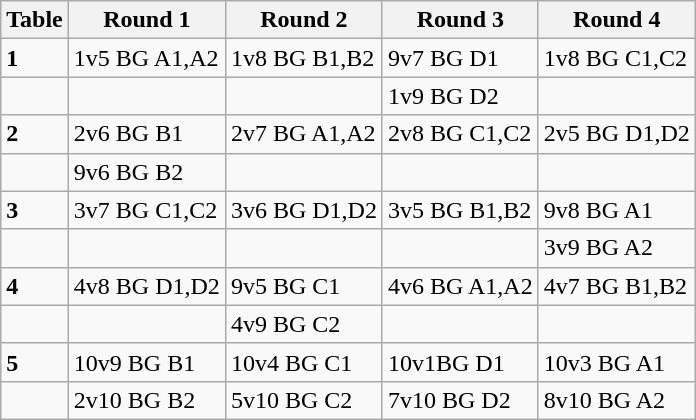<table class="wikitable">
<tr>
<th>Table</th>
<th>Round 1</th>
<th>Round 2</th>
<th>Round 3</th>
<th>Round 4</th>
</tr>
<tr>
<td><strong>1</strong></td>
<td>1v5 BG A1,A2</td>
<td>1v8 BG B1,B2</td>
<td>9v7 BG D1</td>
<td>1v8 BG C1,C2</td>
</tr>
<tr>
<td></td>
<td></td>
<td></td>
<td>1v9 BG D2</td>
<td></td>
</tr>
<tr>
<td><strong>2</strong></td>
<td>2v6 BG B1</td>
<td>2v7 BG A1,A2</td>
<td>2v8 BG C1,C2</td>
<td>2v5 BG D1,D2</td>
</tr>
<tr>
<td></td>
<td>9v6 BG B2</td>
<td></td>
<td></td>
<td></td>
</tr>
<tr>
<td><strong>3</strong></td>
<td>3v7 BG C1,C2</td>
<td>3v6 BG D1,D2</td>
<td>3v5 BG B1,B2</td>
<td>9v8 BG A1</td>
</tr>
<tr>
<td></td>
<td></td>
<td></td>
<td></td>
<td>3v9 BG A2</td>
</tr>
<tr>
<td><strong>4</strong></td>
<td>4v8 BG D1,D2</td>
<td>9v5 BG C1</td>
<td>4v6 BG A1,A2</td>
<td>4v7 BG B1,B2</td>
</tr>
<tr>
<td></td>
<td></td>
<td>4v9 BG C2</td>
<td></td>
<td></td>
</tr>
<tr>
<td><strong>5</strong></td>
<td>10v9 BG B1</td>
<td>10v4 BG C1</td>
<td>10v1BG D1</td>
<td>10v3 BG A1</td>
</tr>
<tr>
<td></td>
<td>2v10 BG B2</td>
<td>5v10 BG C2</td>
<td>7v10 BG D2</td>
<td>8v10 BG A2</td>
</tr>
</table>
